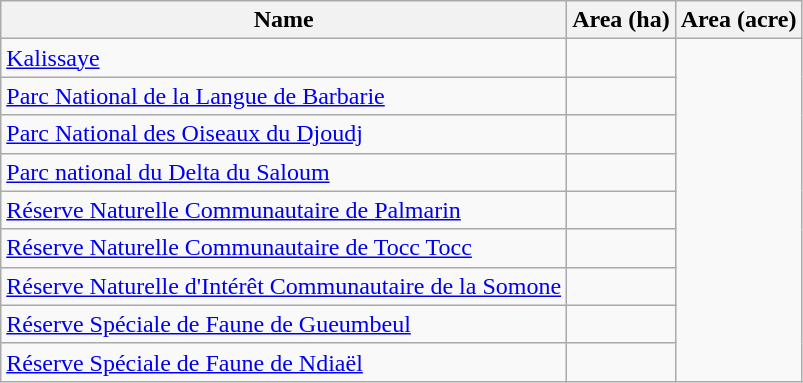<table class="wikitable sortable">
<tr>
<th scope="col" align=left>Name</th>
<th scope="col">Area (ha)</th>
<th scope="col">Area (acre)</th>
</tr>
<tr ---->
<td><a href='#'>Kalissaye</a></td>
<td></td>
</tr>
<tr ---->
<td><a href='#'>Parc National de la Langue de Barbarie</a></td>
<td></td>
</tr>
<tr ---->
<td><a href='#'>Parc National des Oiseaux du Djoudj</a></td>
<td></td>
</tr>
<tr ---->
<td><a href='#'>Parc national du Delta du Saloum</a></td>
<td></td>
</tr>
<tr ---->
<td><a href='#'>Réserve Naturelle Communautaire de Palmarin</a></td>
<td></td>
</tr>
<tr ---->
<td><a href='#'>Réserve Naturelle Communautaire de Tocc Tocc</a></td>
<td></td>
</tr>
<tr ---->
<td><a href='#'>Réserve Naturelle d'Intérêt Communautaire de la Somone</a></td>
<td></td>
</tr>
<tr ---->
<td><a href='#'>Réserve Spéciale de Faune de Gueumbeul</a></td>
<td></td>
</tr>
<tr ---->
<td><a href='#'>Réserve Spéciale de Faune de Ndiaël</a></td>
<td></td>
</tr>
</table>
